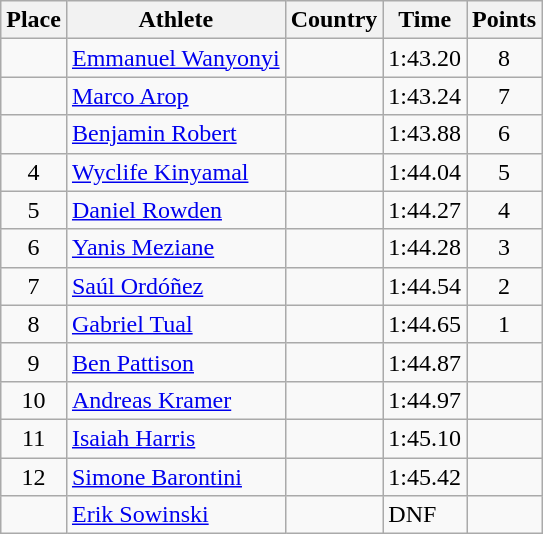<table class="wikitable">
<tr>
<th>Place</th>
<th>Athlete</th>
<th>Country</th>
<th>Time</th>
<th>Points</th>
</tr>
<tr>
<td align=center></td>
<td><a href='#'>Emmanuel Wanyonyi</a></td>
<td></td>
<td>1:43.20</td>
<td align=center>8</td>
</tr>
<tr>
<td align=center></td>
<td><a href='#'>Marco Arop</a></td>
<td></td>
<td>1:43.24</td>
<td align=center>7</td>
</tr>
<tr>
<td align=center></td>
<td><a href='#'>Benjamin Robert</a></td>
<td></td>
<td>1:43.88</td>
<td align=center>6</td>
</tr>
<tr>
<td align=center>4</td>
<td><a href='#'>Wyclife Kinyamal</a></td>
<td></td>
<td>1:44.04</td>
<td align=center>5</td>
</tr>
<tr>
<td align=center>5</td>
<td><a href='#'>Daniel Rowden</a></td>
<td></td>
<td>1:44.27</td>
<td align=center>4</td>
</tr>
<tr>
<td align=center>6</td>
<td><a href='#'>Yanis Meziane</a></td>
<td></td>
<td>1:44.28</td>
<td align=center>3</td>
</tr>
<tr>
<td align=center>7</td>
<td><a href='#'>Saúl Ordóñez</a></td>
<td></td>
<td>1:44.54</td>
<td align=center>2</td>
</tr>
<tr>
<td align=center>8</td>
<td><a href='#'>Gabriel Tual</a></td>
<td></td>
<td>1:44.65</td>
<td align=center>1</td>
</tr>
<tr>
<td align=center>9</td>
<td><a href='#'>Ben Pattison</a></td>
<td></td>
<td>1:44.87</td>
<td align=center></td>
</tr>
<tr>
<td align=center>10</td>
<td><a href='#'>Andreas Kramer</a></td>
<td></td>
<td>1:44.97</td>
<td align=center></td>
</tr>
<tr>
<td align=center>11</td>
<td><a href='#'>Isaiah Harris</a></td>
<td></td>
<td>1:45.10</td>
<td align=center></td>
</tr>
<tr>
<td align=center>12</td>
<td><a href='#'>Simone Barontini</a></td>
<td></td>
<td>1:45.42</td>
<td align=center></td>
</tr>
<tr>
<td align=center></td>
<td><a href='#'>Erik Sowinski</a></td>
<td></td>
<td>DNF</td>
<td align=center></td>
</tr>
</table>
